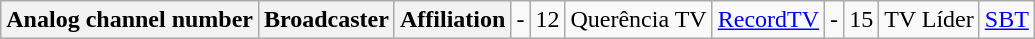<table class = "wikitable sortable">
<tr>
<th>Analog channel number</th>
<th>Broadcaster</th>
<th>Affiliation</th>
<td>-</td>
<td>12</td>
<td>Querência TV</td>
<td><a href='#'>RecordTV</a></td>
<td>-</td>
<td>15</td>
<td>TV Líder</td>
<td><a href='#'>SBT</a></td>
</tr>
</table>
